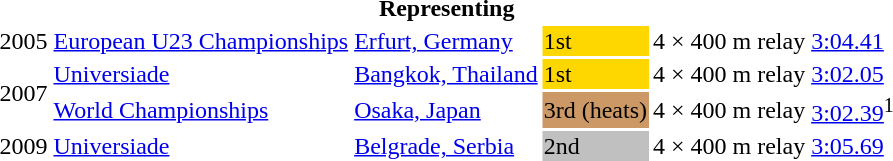<table>
<tr>
<th colspan="6">Representing </th>
</tr>
<tr>
<td>2005</td>
<td><a href='#'>European U23 Championships</a></td>
<td><a href='#'>Erfurt, Germany</a></td>
<td bgcolor=gold>1st</td>
<td>4 × 400 m relay</td>
<td><a href='#'>3:04.41</a></td>
</tr>
<tr>
<td rowspan=2>2007</td>
<td><a href='#'>Universiade</a></td>
<td><a href='#'>Bangkok, Thailand</a></td>
<td bgcolor=gold>1st</td>
<td>4 × 400 m relay</td>
<td><a href='#'>3:02.05</a></td>
</tr>
<tr>
<td><a href='#'>World Championships</a></td>
<td><a href='#'>Osaka, Japan</a></td>
<td bgcolor="cc9966">3rd (heats)</td>
<td>4 × 400 m relay</td>
<td><a href='#'>3:02.39</a><sup>1</sup></td>
</tr>
<tr>
<td>2009</td>
<td><a href='#'>Universiade</a></td>
<td><a href='#'>Belgrade, Serbia</a></td>
<td bgcolor=silver>2nd</td>
<td>4 × 400 m relay</td>
<td><a href='#'>3:05.69</a></td>
</tr>
</table>
